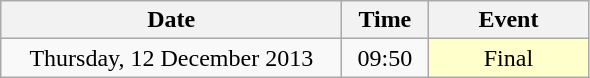<table class = "wikitable" style="text-align:center;">
<tr>
<th width=220>Date</th>
<th width=50>Time</th>
<th width=100>Event</th>
</tr>
<tr>
<td>Thursday, 12 December 2013</td>
<td>09:50</td>
<td bgcolor=ffffcc>Final</td>
</tr>
</table>
